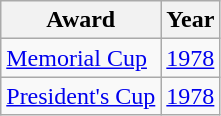<table class="wikitable">
<tr>
<th>Award</th>
<th>Year</th>
</tr>
<tr>
<td><a href='#'>Memorial Cup</a></td>
<td><a href='#'>1978</a></td>
</tr>
<tr>
<td><a href='#'>President's Cup</a></td>
<td><a href='#'>1978</a></td>
</tr>
</table>
